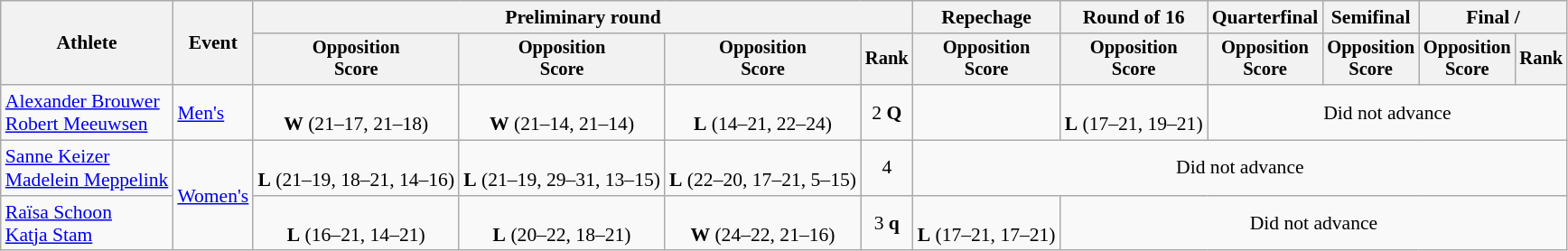<table class=wikitable style=font-size:90%;text-align:center>
<tr>
<th rowspan=2>Athlete</th>
<th rowspan=2>Event</th>
<th colspan=4>Preliminary round</th>
<th>Repechage</th>
<th>Round of 16</th>
<th>Quarterfinal</th>
<th>Semifinal</th>
<th colspan=2>Final / </th>
</tr>
<tr style=font-size:95%>
<th>Opposition<br>Score</th>
<th>Opposition<br>Score</th>
<th>Opposition<br>Score</th>
<th>Rank</th>
<th>Opposition<br>Score</th>
<th>Opposition<br>Score</th>
<th>Opposition<br>Score</th>
<th>Opposition<br>Score</th>
<th>Opposition<br>Score</th>
<th>Rank</th>
</tr>
<tr>
<td align=left><a href='#'>Alexander Brouwer</a><br><a href='#'>Robert Meeuwsen</a></td>
<td align=left><a href='#'>Men's</a></td>
<td><br><strong>W</strong> (21–17, 21–18)</td>
<td><br><strong>W</strong> (21–14, 21–14)</td>
<td><br><strong>L</strong> (14–21, 22–24)</td>
<td>2 <strong>Q</strong></td>
<td></td>
<td><br><strong>L</strong> (17–21, 19–21)</td>
<td colspan=4>Did not advance</td>
</tr>
<tr>
<td align=left><a href='#'>Sanne Keizer</a><br><a href='#'>Madelein Meppelink</a></td>
<td align=left rowspan=2><a href='#'>Women's</a></td>
<td><br><strong>L</strong> (21–19, 18–21, 14–16)</td>
<td><br><strong>L</strong> (21–19, 29–31, 13–15)</td>
<td><br><strong>L</strong> (22–20, 17–21, 5–15)</td>
<td>4</td>
<td colspan=6>Did not advance</td>
</tr>
<tr>
<td align=left><a href='#'>Raïsa Schoon</a><br><a href='#'>Katja Stam</a></td>
<td><br><strong>L</strong> (16–21, 14–21)</td>
<td><br><strong>L</strong> (20–22, 18–21)</td>
<td><br><strong>W</strong> (24–22, 21–16)</td>
<td>3 <strong>q</strong></td>
<td><br><strong>L</strong> (17–21, 17–21)</td>
<td colspan=5>Did not advance</td>
</tr>
</table>
